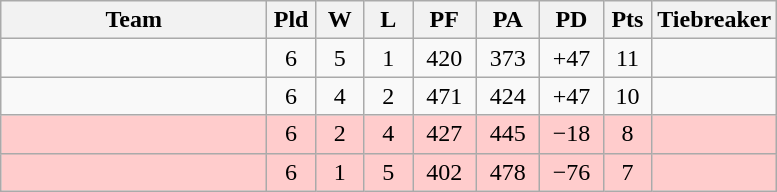<table class="wikitable" style="text-align:center;">
<tr>
<th width=170>Team</th>
<th width=25>Pld</th>
<th width=25>W</th>
<th width=25>L</th>
<th width=35>PF</th>
<th width=35>PA</th>
<th width=35>PD</th>
<th width=25>Pts</th>
<th width=50>Tiebreaker</th>
</tr>
<tr bgcolor=>
<td align="left"></td>
<td>6</td>
<td>5</td>
<td>1</td>
<td>420</td>
<td>373</td>
<td>+47</td>
<td>11</td>
<td></td>
</tr>
<tr bgcolor=>
<td align="left"></td>
<td>6</td>
<td>4</td>
<td>2</td>
<td>471</td>
<td>424</td>
<td>+47</td>
<td>10</td>
<td></td>
</tr>
<tr bgcolor=ffcccc>
<td align="left"></td>
<td>6</td>
<td>2</td>
<td>4</td>
<td>427</td>
<td>445</td>
<td>−18</td>
<td>8</td>
<td></td>
</tr>
<tr bgcolor=ffcccc>
<td align="left"></td>
<td>6</td>
<td>1</td>
<td>5</td>
<td>402</td>
<td>478</td>
<td>−76</td>
<td>7</td>
<td></td>
</tr>
</table>
